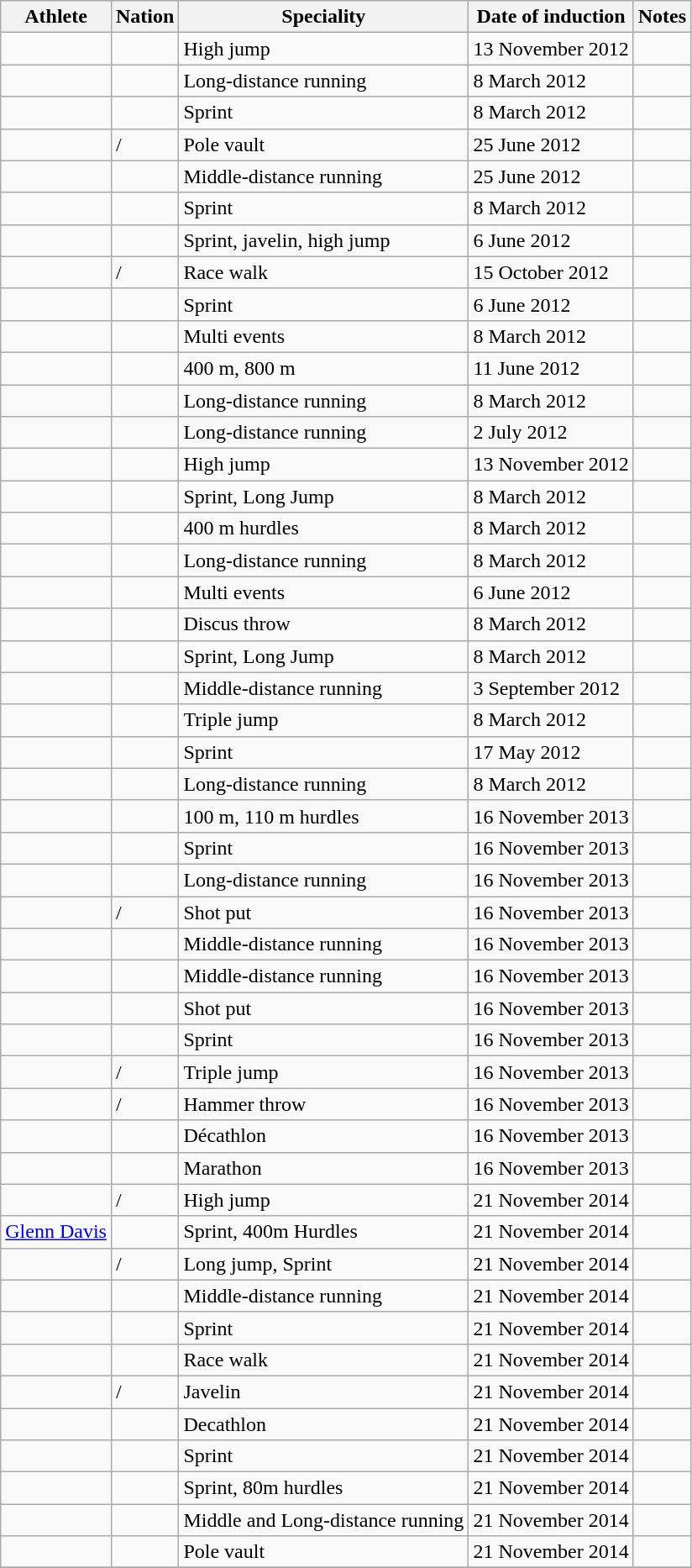<table class="wikitable sortable">
<tr>
<th>Athlete</th>
<th>Nation</th>
<th>Speciality</th>
<th>Date of induction</th>
<th>Notes</th>
</tr>
<tr>
<td></td>
<td></td>
<td>High jump</td>
<td>13 November 2012</td>
<td></td>
</tr>
<tr>
<td></td>
<td></td>
<td>Long-distance running</td>
<td>8 March 2012</td>
<td></td>
</tr>
<tr>
<td></td>
<td></td>
<td>Sprint</td>
<td>8 March 2012</td>
<td></td>
</tr>
<tr>
<td></td>
<td> / </td>
<td>Pole vault</td>
<td>25 June 2012</td>
<td></td>
</tr>
<tr>
<td></td>
<td></td>
<td>Middle-distance running</td>
<td>25 June 2012</td>
<td></td>
</tr>
<tr>
<td></td>
<td></td>
<td>Sprint</td>
<td>8 March 2012</td>
<td></td>
</tr>
<tr>
<td></td>
<td></td>
<td>Sprint, javelin, high jump</td>
<td>6 June 2012</td>
<td></td>
</tr>
<tr>
<td></td>
<td> / </td>
<td>Race walk</td>
<td>15 October 2012</td>
<td></td>
</tr>
<tr>
<td></td>
<td></td>
<td>Sprint</td>
<td>6 June 2012</td>
<td></td>
</tr>
<tr>
<td></td>
<td></td>
<td>Multi events</td>
<td>8 March 2012</td>
<td></td>
</tr>
<tr>
<td></td>
<td></td>
<td>400 m, 800 m</td>
<td>11 June 2012</td>
<td></td>
</tr>
<tr>
<td></td>
<td></td>
<td>Long-distance running</td>
<td>8 March 2012</td>
<td></td>
</tr>
<tr>
<td></td>
<td></td>
<td>Long-distance running</td>
<td>2 July 2012</td>
<td></td>
</tr>
<tr>
<td></td>
<td></td>
<td>High jump</td>
<td>13 November 2012</td>
<td></td>
</tr>
<tr>
<td></td>
<td></td>
<td>Sprint, Long Jump</td>
<td>8 March 2012</td>
<td></td>
</tr>
<tr>
<td></td>
<td></td>
<td>400 m hurdles</td>
<td>8 March 2012</td>
<td></td>
</tr>
<tr>
<td></td>
<td></td>
<td>Long-distance running</td>
<td>8 March  2012</td>
<td></td>
</tr>
<tr>
<td></td>
<td></td>
<td>Multi events</td>
<td>6 June 2012</td>
<td></td>
</tr>
<tr>
<td></td>
<td></td>
<td>Discus throw</td>
<td>8 March 2012</td>
<td></td>
</tr>
<tr>
<td></td>
<td></td>
<td>Sprint, Long Jump</td>
<td>8 March 2012</td>
<td></td>
</tr>
<tr>
<td></td>
<td></td>
<td>Middle-distance running</td>
<td>3 September 2012</td>
<td></td>
</tr>
<tr>
<td></td>
<td></td>
<td>Triple jump</td>
<td>8 March 2012</td>
<td></td>
</tr>
<tr>
<td></td>
<td></td>
<td>Sprint</td>
<td>17 May 2012</td>
<td></td>
</tr>
<tr>
<td></td>
<td></td>
<td>Long-distance running</td>
<td>8 March 2012</td>
<td></td>
</tr>
<tr>
<td></td>
<td></td>
<td>100 m, 110 m hurdles</td>
<td>16 November 2013</td>
<td></td>
</tr>
<tr>
<td></td>
<td></td>
<td>Sprint</td>
<td>16 November 2013</td>
<td></td>
</tr>
<tr>
<td></td>
<td></td>
<td>Long-distance running</td>
<td>16 November 2013</td>
<td></td>
</tr>
<tr>
<td></td>
<td> / </td>
<td>Shot put</td>
<td>16 November 2013</td>
<td></td>
</tr>
<tr>
<td></td>
<td></td>
<td>Middle-distance running</td>
<td>16 November 2013</td>
<td></td>
</tr>
<tr>
<td></td>
<td></td>
<td>Middle-distance running</td>
<td>16 November 2013</td>
<td></td>
</tr>
<tr>
<td></td>
<td></td>
<td>Shot put</td>
<td>16 November 2013</td>
<td></td>
</tr>
<tr>
<td></td>
<td></td>
<td>Sprint</td>
<td>16 November 2013</td>
<td></td>
</tr>
<tr>
<td></td>
<td> / </td>
<td>Triple jump</td>
<td>16 November 2013</td>
<td></td>
</tr>
<tr>
<td></td>
<td> / </td>
<td>Hammer throw</td>
<td>16 November 2013</td>
<td></td>
</tr>
<tr>
<td></td>
<td></td>
<td>Décathlon</td>
<td>16 November 2013</td>
<td></td>
</tr>
<tr>
<td></td>
<td></td>
<td>Marathon</td>
<td>16 November 2013</td>
<td></td>
</tr>
<tr>
<td></td>
<td> / </td>
<td>High jump</td>
<td>21 November 2014</td>
<td></td>
</tr>
<tr>
<td><a href='#'>Glenn Davis</a></td>
<td></td>
<td>Sprint, 400m Hurdles</td>
<td>21 November 2014</td>
<td></td>
</tr>
<tr>
<td></td>
<td> / </td>
<td>Long jump, Sprint</td>
<td>21 November 2014</td>
<td></td>
</tr>
<tr>
<td></td>
<td></td>
<td>Middle-distance running</td>
<td>21 November 2014</td>
<td></td>
</tr>
<tr>
<td></td>
<td></td>
<td>Sprint</td>
<td>21 November 2014</td>
<td></td>
</tr>
<tr>
<td></td>
<td></td>
<td>Race walk</td>
<td>21 November 2014</td>
<td></td>
</tr>
<tr>
<td></td>
<td> / </td>
<td>Javelin</td>
<td>21 November 2014</td>
<td></td>
</tr>
<tr>
<td></td>
<td></td>
<td>Decathlon</td>
<td>21 November 2014</td>
<td></td>
</tr>
<tr>
<td></td>
<td></td>
<td>Sprint</td>
<td>21 November 2014</td>
<td></td>
</tr>
<tr>
<td></td>
<td></td>
<td>Sprint, 80m hurdles</td>
<td>21 November 2014</td>
<td></td>
</tr>
<tr>
<td></td>
<td></td>
<td>Middle and Long-distance running</td>
<td>21 November 2014</td>
<td></td>
</tr>
<tr>
<td></td>
<td></td>
<td>Pole vault</td>
<td>21 November 2014</td>
<td></td>
</tr>
<tr>
</tr>
</table>
